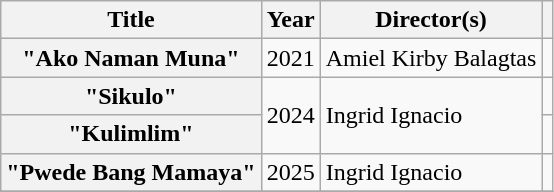<table class="wikitable plainrowheaders">
<tr>
<th scope="col">Title</th>
<th scope="col">Year</th>
<th scope="col">Director(s)</th>
<th scope="col"></th>
</tr>
<tr>
<th scope="row">"Ako Naman Muna"</th>
<td>2021</td>
<td>Amiel Kirby Balagtas</td>
<td></td>
</tr>
<tr>
<th scope="row">"Sikulo"</th>
<td rowspan="2">2024</td>
<td rowspan="2">Ingrid Ignacio</td>
<td></td>
</tr>
<tr>
<th scope="row">"Kulimlim"</th>
<td></td>
</tr>
<tr>
<th scope="row">"Pwede Bang Mamaya"</th>
<td>2025</td>
<td>Ingrid Ignacio</td>
<td></td>
</tr>
<tr>
</tr>
</table>
